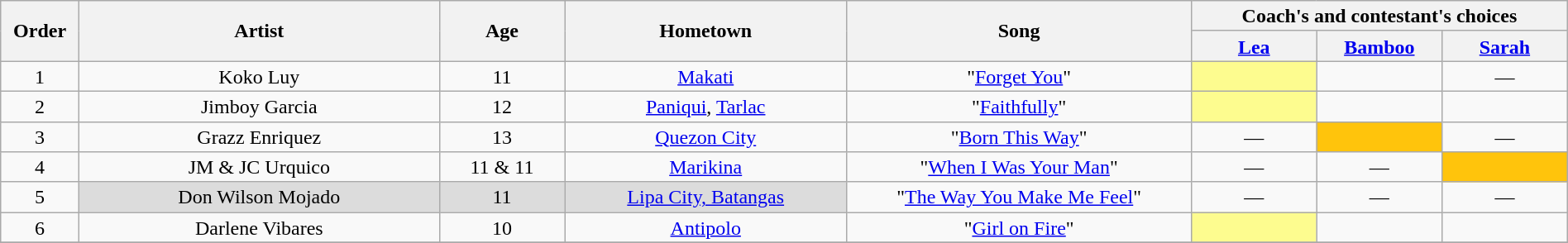<table class="wikitable" style="text-align:center; line-height:17px; font-size:100%; width:100%;">
<tr>
<th scope="col" rowspan="2" width="05%">Order</th>
<th scope="col" rowspan="2" width="23%">Artist</th>
<th scope="col" rowspan="2" width="08%">Age</th>
<th scope="col" rowspan="2" width="18%">Hometown</th>
<th scope="col" rowspan="2" width="22%">Song</th>
<th scope="col" colspan="3" width="24%">Coach's and contestant's choices</th>
</tr>
<tr>
<th width="08%"><a href='#'>Lea</a></th>
<th width="08%"><a href='#'>Bamboo</a></th>
<th width="08%"><a href='#'>Sarah</a></th>
</tr>
<tr>
<td scope="row">1</td>
<td>Koko Luy</td>
<td>11</td>
<td><a href='#'>Makati</a></td>
<td>"<a href='#'>Forget You</a>"</td>
<td style="background:#fdfc8f;"><strong></strong></td>
<td><strong></strong></td>
<td>—</td>
</tr>
<tr>
<td scope="row">2</td>
<td>Jimboy Garcia</td>
<td>12</td>
<td><a href='#'>Paniqui</a>, <a href='#'>Tarlac</a></td>
<td>"<a href='#'>Faithfully</a>"</td>
<td style="background:#fdfc8f;"><strong></strong></td>
<td><strong></strong></td>
<td><strong></strong></td>
</tr>
<tr>
<td scope="row">3</td>
<td>Grazz Enriquez</td>
<td>13</td>
<td><a href='#'>Quezon City</a></td>
<td>"<a href='#'>Born This Way</a>"</td>
<td>—</td>
<td style="background:#FFC40C;"><strong></strong></td>
<td>—</td>
</tr>
<tr>
<td scope="row">4</td>
<td>JM & JC Urquico</td>
<td>11 & 11</td>
<td><a href='#'>Marikina</a></td>
<td>"<a href='#'>When I Was Your Man</a>"</td>
<td>—</td>
<td>—</td>
<td style="background:#FFC40C;"><strong></strong></td>
</tr>
<tr>
<td scope="row">5</td>
<td style="background:#DCDCDC;">Don Wilson Mojado</td>
<td style="background:#DCDCDC;">11</td>
<td style="background:#DCDCDC;"><a href='#'>Lipa City, Batangas</a></td>
<td>"<a href='#'>The Way You Make Me Feel</a>"</td>
<td>—</td>
<td>—</td>
<td>—</td>
</tr>
<tr>
<td scope="row">6</td>
<td>Darlene Vibares</td>
<td>10</td>
<td><a href='#'>Antipolo</a></td>
<td>"<a href='#'>Girl on Fire</a>"</td>
<td style="background:#fdfc8f;"><strong></strong></td>
<td><strong></strong></td>
<td><strong></strong></td>
</tr>
<tr>
</tr>
</table>
